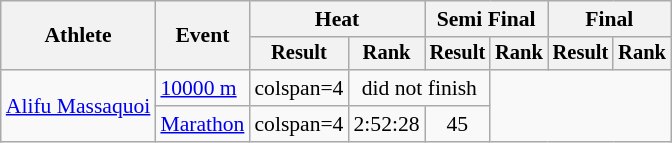<table class=wikitable style="font-size:90%">
<tr>
<th rowspan="2">Athlete</th>
<th rowspan="2">Event</th>
<th colspan="2">Heat</th>
<th colspan="2">Semi Final</th>
<th colspan="2">Final</th>
</tr>
<tr style="font-size:95%">
<th>Result</th>
<th>Rank</th>
<th>Result</th>
<th>Rank</th>
<th>Result</th>
<th>Rank</th>
</tr>
<tr align=center>
<td align=left rowspan=2><a href='#'>Alifu Massaquoi</a></td>
<td align=left><a href='#'>10000 m</a></td>
<td>colspan=4 </td>
<td colspan=2>did not finish</td>
</tr>
<tr align=center>
<td align=left><a href='#'>Marathon</a></td>
<td>colspan=4 </td>
<td>2:52:28</td>
<td>45</td>
</tr>
</table>
